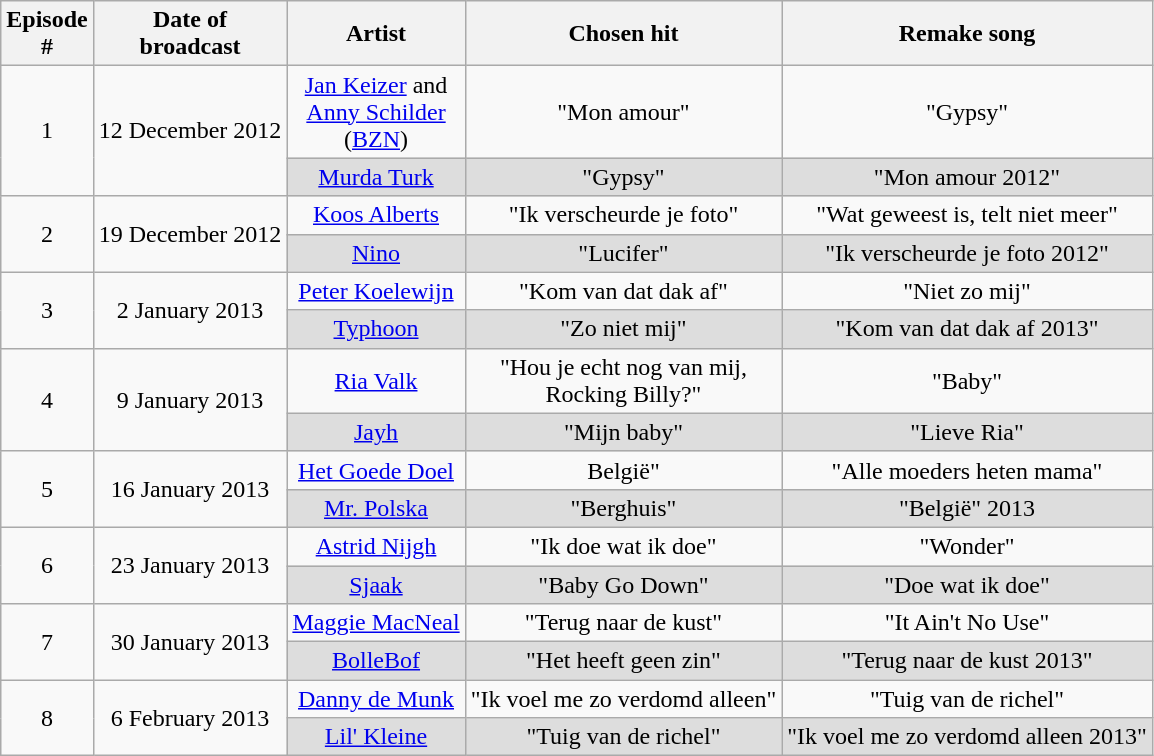<table class="wikitable">
<tr>
<th>Episode <br>#</th>
<th>Date of <br>broadcast</th>
<th>Artist</th>
<th>Chosen hit</th>
<th>Remake song</th>
</tr>
<tr>
<td rowspan=2 align="center">1</td>
<td rowspan=2 align="center">12 December 2012</td>
<td align="center"><a href='#'>Jan Keizer</a> and <br> <a href='#'>Anny Schilder</a><br> (<a href='#'>BZN</a>)</td>
<td align="center">"Mon amour"</td>
<td align="center">"Gypsy"</td>
</tr>
<tr bgcolor=DDDDDD>
<td align="center"><a href='#'>Murda Turk</a></td>
<td align="center">"Gypsy"</td>
<td align="center">"Mon amour 2012"</td>
</tr>
<tr>
<td rowspan=2 align="center">2</td>
<td rowspan=2 align="center">19 December 2012</td>
<td align="center"><a href='#'>Koos Alberts</a></td>
<td align="center">"Ik verscheurde je foto"</td>
<td align="center">"Wat geweest is, telt niet meer"</td>
</tr>
<tr bgcolor=DDDDDD>
<td align="center"><a href='#'>Nino</a></td>
<td align="center">"Lucifer"</td>
<td align="center">"Ik verscheurde je foto 2012"</td>
</tr>
<tr>
<td rowspan=2 align="center">3</td>
<td rowspan=2 align="center">2 January 2013</td>
<td align="center"><a href='#'>Peter Koelewijn</a></td>
<td align="center">"Kom van dat dak af"</td>
<td align="center">"Niet zo mij"</td>
</tr>
<tr bgcolor=DDDDDD>
<td align="center"><a href='#'>Typhoon</a></td>
<td align="center">"Zo niet mij"</td>
<td align="center">"Kom van dat dak af 2013"</td>
</tr>
<tr>
<td rowspan=2 align="center">4</td>
<td rowspan=2 align="center">9 January 2013</td>
<td align="center"><a href='#'>Ria Valk</a></td>
<td align="center">"Hou je echt nog van mij,<br> Rocking Billy?"</td>
<td align="center">"Baby"</td>
</tr>
<tr bgcolor=DDDDDD>
<td align="center"><a href='#'>Jayh</a></td>
<td align="center">"Mijn baby"</td>
<td align="center">"Lieve Ria"</td>
</tr>
<tr>
<td rowspan=2 align="center">5</td>
<td rowspan=2 align="center">16 January 2013</td>
<td align="center"><a href='#'>Het Goede Doel</a></td>
<td align="center">België"</td>
<td align="center">"Alle moeders heten mama"</td>
</tr>
<tr bgcolor=DDDDDD>
<td align="center"><a href='#'>Mr. Polska</a></td>
<td align="center">"Berghuis"</td>
<td align="center">"België" 2013</td>
</tr>
<tr>
<td rowspan=2 align="center">6</td>
<td rowspan=2 align="center">23 January 2013</td>
<td align="center"><a href='#'>Astrid Nijgh</a></td>
<td align="center">"Ik doe wat ik doe"</td>
<td align="center">"Wonder"</td>
</tr>
<tr bgcolor=DDDDDD>
<td align="center"><a href='#'>Sjaak</a></td>
<td align="center">"Baby Go Down"</td>
<td align="center">"Doe wat ik doe"</td>
</tr>
<tr>
<td rowspan=2 align="center">7</td>
<td rowspan=2 align="center">30 January 2013</td>
<td align="center"><a href='#'>Maggie MacNeal</a></td>
<td align="center">"Terug naar de kust"</td>
<td align="center">"It Ain't No Use"</td>
</tr>
<tr bgcolor=DDDDDD>
<td align="center"><a href='#'>BolleBof</a></td>
<td align="center">"Het heeft geen zin"</td>
<td align="center">"Terug naar de kust 2013"</td>
</tr>
<tr>
<td rowspan=2 align="center">8</td>
<td rowspan=2 align="center">6 February 2013</td>
<td align="center"><a href='#'>Danny de Munk</a></td>
<td align="center">"Ik voel me zo verdomd alleen"</td>
<td align="center">"Tuig van de richel"</td>
</tr>
<tr bgcolor=DDDDDD>
<td align="center"><a href='#'>Lil' Kleine</a></td>
<td align="center">"Tuig van de richel"</td>
<td align="center">"Ik voel me zo verdomd alleen 2013"</td>
</tr>
</table>
